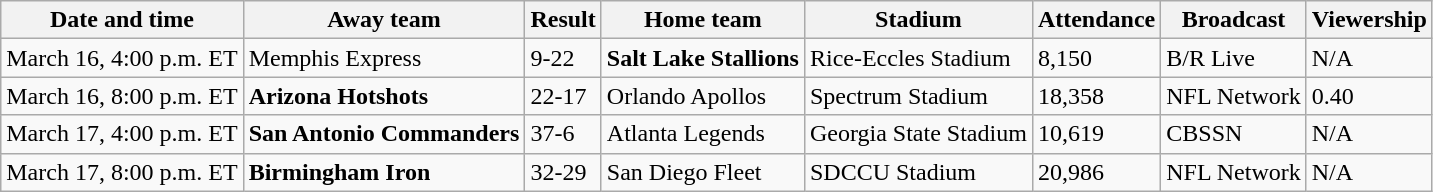<table class="wikitable">
<tr>
<th>Date and time</th>
<th>Away team</th>
<th>Result</th>
<th>Home team</th>
<th>Stadium</th>
<th>Attendance</th>
<th>Broadcast</th>
<th>Viewership<br></th>
</tr>
<tr>
<td>March 16, 4:00 p.m. ET</td>
<td>Memphis Express</td>
<td>9-22</td>
<td><strong>Salt Lake Stallions</strong></td>
<td>Rice-Eccles Stadium</td>
<td>8,150</td>
<td>B/R Live</td>
<td>N/A</td>
</tr>
<tr>
<td>March 16, 8:00 p.m. ET</td>
<td><strong>Arizona Hotshots</strong></td>
<td>22-17</td>
<td>Orlando Apollos</td>
<td>Spectrum Stadium</td>
<td>18,358</td>
<td>NFL Network</td>
<td>0.40</td>
</tr>
<tr>
<td>March 17, 4:00 p.m. ET</td>
<td><strong>San Antonio Commanders</strong></td>
<td>37-6</td>
<td>Atlanta Legends</td>
<td>Georgia State Stadium</td>
<td>10,619</td>
<td>CBSSN</td>
<td>N/A</td>
</tr>
<tr>
<td>March 17, 8:00 p.m. ET</td>
<td><strong>Birmingham Iron</strong></td>
<td>32-29</td>
<td>San Diego Fleet</td>
<td>SDCCU Stadium</td>
<td>20,986</td>
<td>NFL Network</td>
<td>N/A</td>
</tr>
</table>
